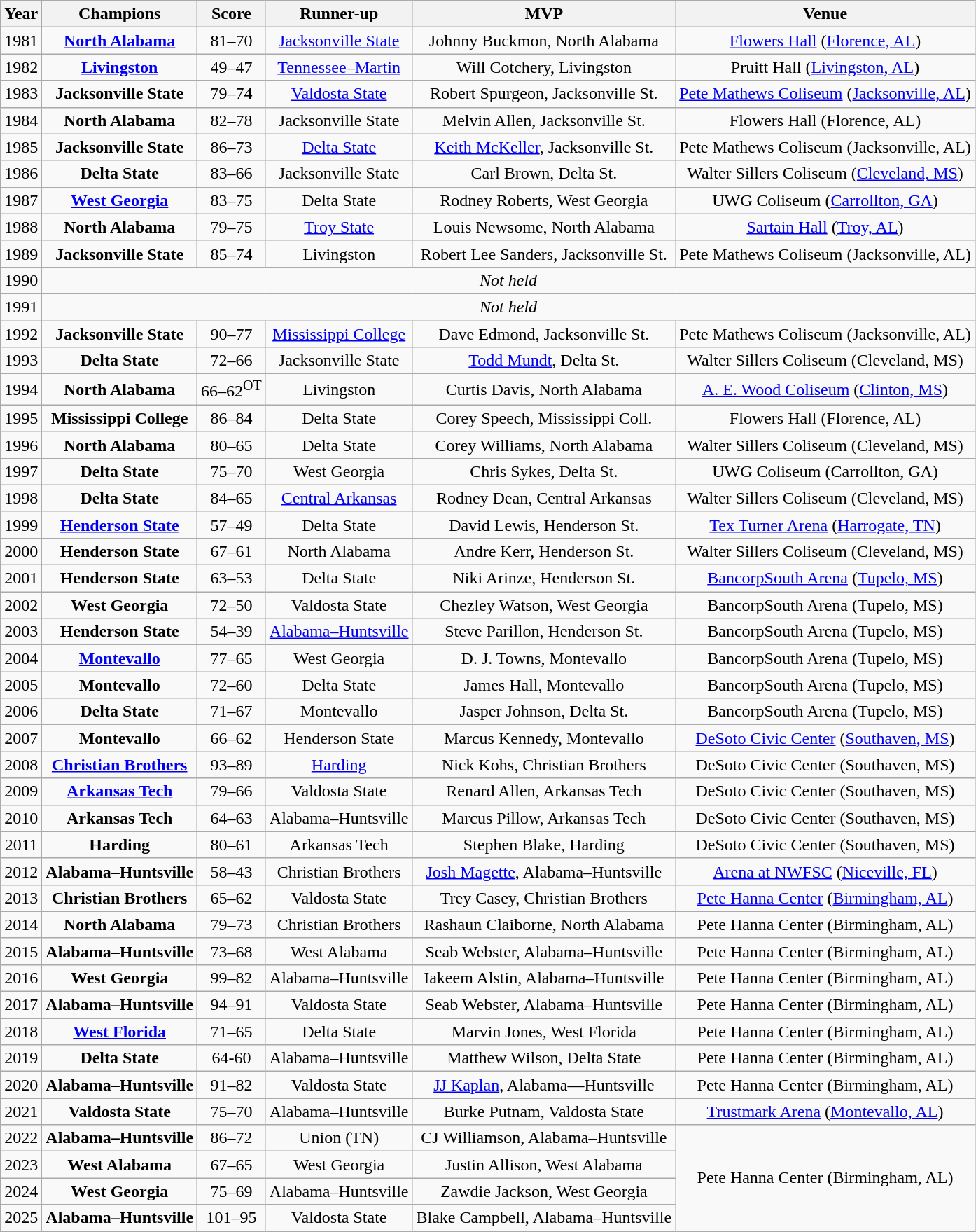<table class="wikitable sortable">
<tr>
<th>Year</th>
<th>Champions</th>
<th>Score</th>
<th>Runner-up</th>
<th>MVP</th>
<th>Venue</th>
</tr>
<tr align=center>
<td>1981</td>
<td><strong><a href='#'>North Alabama</a></strong></td>
<td>81–70</td>
<td><a href='#'>Jacksonville State</a></td>
<td>Johnny Buckmon, North Alabama</td>
<td><a href='#'>Flowers Hall</a> (<a href='#'>Florence, AL</a>)</td>
</tr>
<tr align=center>
<td>1982</td>
<td><strong><a href='#'>Livingston</a></strong></td>
<td>49–47</td>
<td><a href='#'>Tennessee–Martin</a></td>
<td>Will Cotchery, Livingston</td>
<td>Pruitt Hall (<a href='#'>Livingston, AL</a>)</td>
</tr>
<tr align=center>
<td>1983</td>
<td><strong>Jacksonville State</strong></td>
<td>79–74</td>
<td><a href='#'>Valdosta State</a></td>
<td>Robert Spurgeon, Jacksonville St.</td>
<td><a href='#'>Pete Mathews Coliseum</a> (<a href='#'>Jacksonville, AL</a>)</td>
</tr>
<tr align=center>
<td>1984</td>
<td><strong>North Alabama</strong></td>
<td>82–78</td>
<td>Jacksonville State</td>
<td>Melvin Allen, Jacksonville St.</td>
<td>Flowers Hall (Florence, AL)</td>
</tr>
<tr align=center>
<td>1985</td>
<td><strong>Jacksonville State</strong></td>
<td>86–73</td>
<td><a href='#'>Delta State</a></td>
<td><a href='#'>Keith McKeller</a>, Jacksonville St.</td>
<td>Pete Mathews Coliseum (Jacksonville, AL)</td>
</tr>
<tr align=center>
<td>1986</td>
<td><strong>Delta State</strong></td>
<td>83–66</td>
<td>Jacksonville State</td>
<td>Carl Brown, Delta St.</td>
<td>Walter Sillers Coliseum (<a href='#'>Cleveland, MS</a>)</td>
</tr>
<tr align=center>
<td>1987</td>
<td><strong><a href='#'>West Georgia</a></strong></td>
<td>83–75</td>
<td>Delta State</td>
<td>Rodney Roberts, West Georgia</td>
<td>UWG Coliseum (<a href='#'>Carrollton, GA</a>)</td>
</tr>
<tr align=center>
<td>1988</td>
<td><strong>North Alabama</strong></td>
<td>79–75</td>
<td><a href='#'>Troy State</a></td>
<td>Louis Newsome, North Alabama</td>
<td><a href='#'>Sartain Hall</a> (<a href='#'>Troy, AL</a>)</td>
</tr>
<tr align=center>
<td>1989</td>
<td><strong>Jacksonville State</strong></td>
<td>85–74</td>
<td>Livingston</td>
<td>Robert Lee Sanders, Jacksonville St.</td>
<td>Pete Mathews Coliseum (Jacksonville, AL)</td>
</tr>
<tr align=center>
<td>1990</td>
<td colspan="5"><em>Not held</em></td>
</tr>
<tr align=center>
<td>1991</td>
<td colspan="5"><em>Not held</em></td>
</tr>
<tr align=center>
<td>1992</td>
<td><strong>Jacksonville State</strong></td>
<td>90–77</td>
<td><a href='#'>Mississippi College</a></td>
<td>Dave Edmond, Jacksonville St.</td>
<td>Pete Mathews Coliseum (Jacksonville, AL)</td>
</tr>
<tr align=center>
<td>1993</td>
<td><strong>Delta State</strong></td>
<td>72–66</td>
<td>Jacksonville State</td>
<td><a href='#'>Todd Mundt</a>, Delta St.</td>
<td>Walter Sillers Coliseum (Cleveland, MS)</td>
</tr>
<tr align=center>
<td>1994</td>
<td><strong>North Alabama</strong></td>
<td>66–62<sup>OT</sup></td>
<td>Livingston</td>
<td>Curtis Davis, North Alabama</td>
<td><a href='#'>A. E. Wood Coliseum</a> (<a href='#'>Clinton, MS</a>)</td>
</tr>
<tr align=center>
<td>1995</td>
<td><strong>Mississippi College</strong></td>
<td>86–84</td>
<td>Delta State</td>
<td>Corey Speech, Mississippi Coll.</td>
<td>Flowers Hall (Florence, AL)</td>
</tr>
<tr align=center>
<td>1996</td>
<td><strong>North Alabama</strong></td>
<td>80–65</td>
<td>Delta State</td>
<td>Corey Williams, North Alabama</td>
<td>Walter Sillers Coliseum (Cleveland, MS)</td>
</tr>
<tr align=center>
<td>1997</td>
<td><strong>Delta State</strong></td>
<td>75–70</td>
<td>West Georgia</td>
<td>Chris Sykes, Delta St.</td>
<td>UWG Coliseum (Carrollton, GA)</td>
</tr>
<tr align=center>
<td>1998</td>
<td><strong>Delta State</strong></td>
<td>84–65</td>
<td><a href='#'>Central Arkansas</a></td>
<td>Rodney Dean, Central Arkansas</td>
<td>Walter Sillers Coliseum (Cleveland, MS)</td>
</tr>
<tr align=center>
<td>1999</td>
<td><strong><a href='#'>Henderson State</a></strong></td>
<td>57–49</td>
<td>Delta State</td>
<td>David Lewis, Henderson St.</td>
<td><a href='#'>Tex Turner Arena</a> (<a href='#'>Harrogate, TN</a>)</td>
</tr>
<tr align=center>
<td>2000</td>
<td><strong>Henderson State</strong></td>
<td>67–61</td>
<td>North Alabama</td>
<td>Andre Kerr, Henderson St.</td>
<td>Walter Sillers Coliseum (Cleveland, MS)</td>
</tr>
<tr align=center>
<td>2001</td>
<td><strong>Henderson State</strong></td>
<td>63–53</td>
<td>Delta State</td>
<td>Niki Arinze, Henderson St.</td>
<td><a href='#'>BancorpSouth Arena</a> (<a href='#'>Tupelo, MS</a>)</td>
</tr>
<tr align=center>
<td>2002</td>
<td><strong>West Georgia</strong></td>
<td>72–50</td>
<td>Valdosta State</td>
<td>Chezley Watson, West Georgia</td>
<td>BancorpSouth Arena (Tupelo, MS)</td>
</tr>
<tr align=center>
<td>2003</td>
<td><strong>Henderson State</strong></td>
<td>54–39</td>
<td><a href='#'>Alabama–Huntsville</a></td>
<td>Steve Parillon, Henderson St.</td>
<td>BancorpSouth Arena (Tupelo, MS)</td>
</tr>
<tr align=center>
<td>2004</td>
<td><strong><a href='#'>Montevallo</a></strong></td>
<td>77–65</td>
<td>West Georgia</td>
<td>D. J. Towns, Montevallo</td>
<td>BancorpSouth Arena (Tupelo, MS)</td>
</tr>
<tr align=center>
<td>2005</td>
<td><strong>Montevallo</strong></td>
<td>72–60</td>
<td>Delta State</td>
<td>James Hall, Montevallo</td>
<td>BancorpSouth Arena (Tupelo, MS)</td>
</tr>
<tr align=center>
<td>2006</td>
<td><strong>Delta State</strong></td>
<td>71–67</td>
<td>Montevallo</td>
<td>Jasper Johnson, Delta St.</td>
<td>BancorpSouth Arena (Tupelo, MS)</td>
</tr>
<tr align=center>
<td>2007</td>
<td><strong>Montevallo</strong></td>
<td>66–62</td>
<td>Henderson State</td>
<td>Marcus Kennedy, Montevallo</td>
<td><a href='#'>DeSoto Civic Center</a> (<a href='#'>Southaven, MS</a>)</td>
</tr>
<tr align=center>
<td>2008</td>
<td><strong><a href='#'>Christian Brothers</a></strong></td>
<td>93–89</td>
<td><a href='#'>Harding</a></td>
<td>Nick Kohs, Christian Brothers</td>
<td>DeSoto Civic Center (Southaven, MS)</td>
</tr>
<tr align=center>
<td>2009</td>
<td><strong><a href='#'>Arkansas Tech</a></strong></td>
<td>79–66</td>
<td>Valdosta State</td>
<td>Renard Allen, Arkansas Tech</td>
<td>DeSoto Civic Center (Southaven, MS)</td>
</tr>
<tr align=center>
<td>2010</td>
<td><strong>Arkansas Tech</strong></td>
<td>64–63</td>
<td>Alabama–Huntsville</td>
<td>Marcus Pillow, Arkansas Tech</td>
<td>DeSoto Civic Center (Southaven, MS)</td>
</tr>
<tr align=center>
<td>2011</td>
<td><strong>Harding</strong></td>
<td>80–61</td>
<td>Arkansas Tech</td>
<td>Stephen Blake, Harding</td>
<td>DeSoto Civic Center (Southaven, MS)</td>
</tr>
<tr align=center>
<td>2012</td>
<td><strong>Alabama–Huntsville</strong></td>
<td>58–43</td>
<td>Christian Brothers</td>
<td><a href='#'>Josh Magette</a>, Alabama–Huntsville</td>
<td><a href='#'>Arena at NWFSC</a> (<a href='#'>Niceville, FL</a>)</td>
</tr>
<tr align=center>
<td>2013</td>
<td><strong>Christian Brothers</strong></td>
<td>65–62</td>
<td>Valdosta State</td>
<td>Trey Casey, Christian Brothers</td>
<td><a href='#'>Pete Hanna Center</a> (<a href='#'>Birmingham, AL</a>)</td>
</tr>
<tr align=center>
<td>2014</td>
<td><strong>North Alabama</strong></td>
<td>79–73</td>
<td>Christian Brothers</td>
<td>Rashaun Claiborne, North Alabama</td>
<td>Pete Hanna Center (Birmingham, AL)</td>
</tr>
<tr align=center>
<td>2015</td>
<td><strong>Alabama–Huntsville</strong></td>
<td>73–68</td>
<td>West Alabama</td>
<td>Seab Webster, Alabama–Huntsville</td>
<td>Pete Hanna Center (Birmingham, AL)</td>
</tr>
<tr align=center>
<td>2016</td>
<td><strong>West Georgia</strong></td>
<td>99–82</td>
<td>Alabama–Huntsville</td>
<td>Iakeem Alstin, Alabama–Huntsville</td>
<td>Pete Hanna Center (Birmingham, AL)</td>
</tr>
<tr align=center>
<td>2017</td>
<td><strong>Alabama–Huntsville</strong></td>
<td>94–91</td>
<td>Valdosta State</td>
<td>Seab Webster, Alabama–Huntsville</td>
<td>Pete Hanna Center (Birmingham, AL)</td>
</tr>
<tr align=center>
<td>2018</td>
<td><strong><a href='#'>West Florida</a></strong></td>
<td>71–65</td>
<td>Delta State</td>
<td>Marvin Jones, West Florida</td>
<td>Pete Hanna Center (Birmingham, AL)</td>
</tr>
<tr align=center>
<td>2019</td>
<td><strong>Delta State</strong></td>
<td>64-60</td>
<td>Alabama–Huntsville</td>
<td>Matthew Wilson, Delta State</td>
<td>Pete Hanna Center (Birmingham, AL)</td>
</tr>
<tr align=center>
<td>2020</td>
<td><strong>Alabama–Huntsville</strong></td>
<td>91–82</td>
<td>Valdosta State</td>
<td><a href='#'>JJ Kaplan</a>, Alabama—Huntsville</td>
<td>Pete Hanna Center (Birmingham, AL)</td>
</tr>
<tr align=center>
<td>2021</td>
<td><strong>Valdosta State</strong></td>
<td>75–70</td>
<td>Alabama–Huntsville</td>
<td>Burke Putnam, Valdosta State</td>
<td><a href='#'>Trustmark Arena</a> (<a href='#'>Montevallo, AL</a>)</td>
</tr>
<tr align=center>
<td>2022</td>
<td><strong>Alabama–Huntsville</strong></td>
<td>86–72</td>
<td>Union (TN)</td>
<td>CJ Williamson, Alabama–Huntsville</td>
<td rowspan=4>Pete Hanna Center (Birmingham, AL)</td>
</tr>
<tr align=center>
<td>2023</td>
<td><strong>West Alabama</strong></td>
<td>67–65</td>
<td>West Georgia</td>
<td>Justin Allison, West Alabama</td>
</tr>
<tr align=center>
<td>2024</td>
<td><strong>West Georgia</strong></td>
<td>75–69</td>
<td>Alabama–Huntsville</td>
<td>Zawdie Jackson, West Georgia</td>
</tr>
<tr align=center>
<td>2025</td>
<td><strong>Alabama–Huntsville</strong></td>
<td>101–95</td>
<td>Valdosta State</td>
<td>Blake Campbell, Alabama–Huntsville</td>
</tr>
</table>
